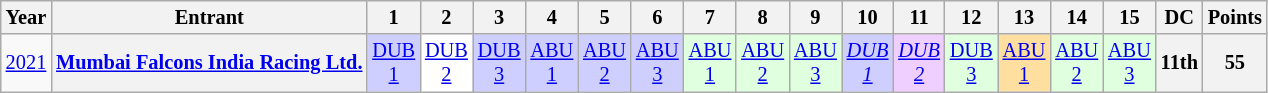<table class="wikitable" style="text-align:center; font-size:85%">
<tr>
<th>Year</th>
<th>Entrant</th>
<th>1</th>
<th>2</th>
<th>3</th>
<th>4</th>
<th>5</th>
<th>6</th>
<th>7</th>
<th>8</th>
<th>9</th>
<th>10</th>
<th>11</th>
<th>12</th>
<th>13</th>
<th>14</th>
<th>15</th>
<th>DC</th>
<th>Points</th>
</tr>
<tr>
<td><a href='#'>2021</a></td>
<th nowrap><a href='#'>Mumbai Falcons India Racing Ltd.</a></th>
<td style="background:#CFCFFF;"><a href='#'>DUB<br>1</a><br></td>
<td style="background:#FFFFFF;"><a href='#'>DUB<br>2</a><br></td>
<td style="background:#CFCFFF;"><a href='#'>DUB<br>3</a><br></td>
<td style="background:#CFCFFF;"><a href='#'>ABU<br>1</a><br></td>
<td style="background:#CFCFFF;"><a href='#'>ABU<br>2</a><br></td>
<td style="background:#CFCFFF;"><a href='#'>ABU<br>3</a><br></td>
<td style="background:#DFFFDF;"><a href='#'>ABU<br>1</a><br></td>
<td style="background:#DFFFDF;"><a href='#'>ABU<br>2</a><br></td>
<td style="background:#DFFFDF;"><a href='#'>ABU<br>3</a><br></td>
<td style="background:#CFCFFF;"><em><a href='#'>DUB<br>1</a></em><br></td>
<td style="background:#EFCFFF;"><em><a href='#'>DUB<br>2</a></em><br></td>
<td style="background:#DFFFDF;"><a href='#'>DUB<br>3</a><br></td>
<td style="background:#FFDF9F;"><a href='#'>ABU<br>1</a><br></td>
<td style="background:#DFFFDF;"><a href='#'>ABU<br>2</a><br></td>
<td style="background:#DFFFDF;"><a href='#'>ABU<br>3</a><br></td>
<th>11th</th>
<th>55</th>
</tr>
</table>
